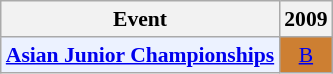<table style='font-size: 90%; text-align:center;' class='wikitable'>
<tr>
<th>Event</th>
<th>2009</th>
</tr>
<tr>
<td bgcolor="#ECF2FF"; align="left"><strong><a href='#'>Asian Junior Championships</a></strong></td>
<td bgcolor=CD7F32><a href='#'>B</a></td>
</tr>
</table>
